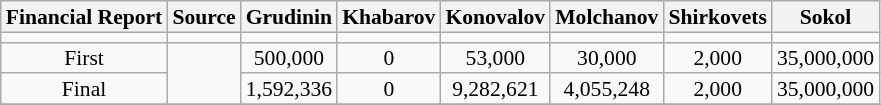<table class="wikitable" style="text-align:center; font-size:90%; line-height:14px">
<tr>
<th>Financial Report</th>
<th>Source</th>
<th>Grudinin</th>
<th>Khabarov</th>
<th>Konovalov</th>
<th>Molchanov</th>
<th>Shirkovets</th>
<th>Sokol</th>
</tr>
<tr>
<td></td>
<td></td>
<td bgcolor=></td>
<td bgcolor=></td>
<td bgcolor=></td>
<td bgcolor=></td>
<td bgcolor=></td>
<td bgcolor=></td>
</tr>
<tr align=center>
<td>First</td>
<td rowspan=2></td>
<td>500,000</td>
<td>0</td>
<td>53,000</td>
<td>30,000</td>
<td>2,000</td>
<td>35,000,000</td>
</tr>
<tr>
<td>Final</td>
<td>1,592,336</td>
<td>0</td>
<td>9,282,621</td>
<td>4,055,248</td>
<td>2,000</td>
<td>35,000,000</td>
</tr>
<tr>
</tr>
</table>
